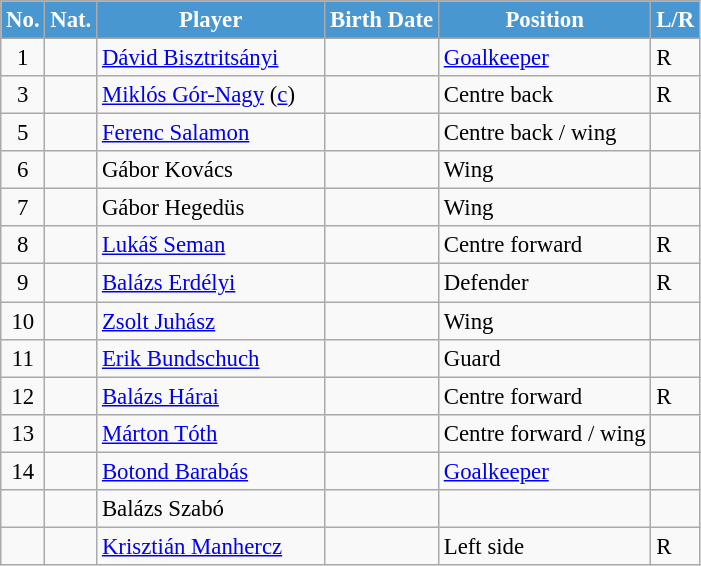<table class=wikitable bgcolor="#f7f8ff" cellpadding="3" cellspacing="0" border="1" style="font-size: 95%; border: 1px solid #CFB53B; border-collapse: collapse;">
<tr style="color: #FFFFFF;background:#4997D0">
<td align=center><strong>No.</strong></td>
<td align=center><strong>Nat.</strong></td>
<td width=145; align=center><strong>Player</strong></td>
<td align=center><strong>Birth Date</strong></td>
<td align=center><strong>Position</strong></td>
<td align=center><strong>L/R</strong></td>
</tr>
<tr>
<td align=center>1</td>
<td align=center></td>
<td><a href='#'>Dávid Bisztritsányi</a></td>
<td></td>
<td><a href='#'>Goalkeeper</a></td>
<td>R</td>
</tr>
<tr>
<td align=center>3</td>
<td align=center></td>
<td><a href='#'>Miklós Gór-Nagy</a> (<a href='#'>c</a>)</td>
<td></td>
<td>Centre back</td>
<td>R</td>
</tr>
<tr>
<td align=center>5</td>
<td align=center></td>
<td><a href='#'>Ferenc Salamon</a></td>
<td></td>
<td>Centre back / wing</td>
<td></td>
</tr>
<tr>
<td align=center>6</td>
<td align=center></td>
<td>Gábor Kovács</td>
<td></td>
<td>Wing</td>
<td></td>
</tr>
<tr>
<td align=center>7</td>
<td align=center></td>
<td>Gábor Hegedüs</td>
<td></td>
<td>Wing</td>
<td></td>
</tr>
<tr>
<td align=center>8</td>
<td align=center></td>
<td><a href='#'>Lukáš Seman</a></td>
<td></td>
<td>Centre forward</td>
<td>R</td>
</tr>
<tr>
<td align=center>9</td>
<td align=center></td>
<td><a href='#'>Balázs Erdélyi</a></td>
<td></td>
<td>Defender</td>
<td>R</td>
</tr>
<tr>
<td align=center>10</td>
<td align=center></td>
<td><a href='#'>Zsolt Juhász</a></td>
<td></td>
<td>Wing</td>
<td></td>
</tr>
<tr>
<td align=center>11</td>
<td align=center> </td>
<td><a href='#'>Erik Bundschuch</a></td>
<td></td>
<td>Guard</td>
<td></td>
</tr>
<tr>
<td align=center>12</td>
<td align=center></td>
<td><a href='#'>Balázs Hárai</a></td>
<td></td>
<td>Centre forward</td>
<td>R</td>
</tr>
<tr>
<td align=center>13</td>
<td align=center></td>
<td><a href='#'>Márton Tóth</a></td>
<td></td>
<td>Centre forward / wing</td>
<td></td>
</tr>
<tr>
<td align=center>14</td>
<td align=center></td>
<td><a href='#'>Botond Barabás</a></td>
<td></td>
<td><a href='#'>Goalkeeper</a></td>
<td></td>
</tr>
<tr>
<td align=center></td>
<td align=center></td>
<td>Balázs Szabó</td>
<td></td>
<td></td>
<td></td>
</tr>
<tr>
<td align=center></td>
<td align=center></td>
<td><a href='#'>Krisztián Manhercz</a></td>
<td></td>
<td>Left side</td>
<td>R</td>
</tr>
</table>
